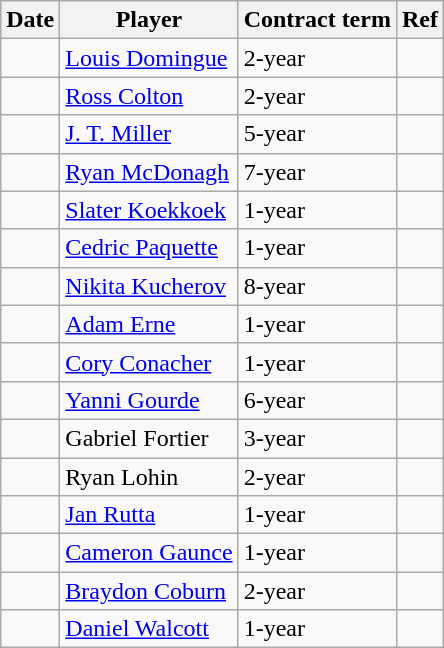<table class="wikitable">
<tr>
<th>Date</th>
<th>Player</th>
<th>Contract term</th>
<th>Ref</th>
</tr>
<tr>
<td></td>
<td><a href='#'>Louis Domingue</a></td>
<td>2-year</td>
<td></td>
</tr>
<tr>
<td></td>
<td><a href='#'>Ross Colton</a></td>
<td>2-year</td>
<td></td>
</tr>
<tr>
<td></td>
<td><a href='#'>J. T. Miller</a></td>
<td>5-year</td>
<td></td>
</tr>
<tr>
<td></td>
<td><a href='#'>Ryan McDonagh</a></td>
<td>7-year</td>
<td></td>
</tr>
<tr>
<td></td>
<td><a href='#'>Slater Koekkoek</a></td>
<td>1-year</td>
<td></td>
</tr>
<tr>
<td></td>
<td><a href='#'>Cedric Paquette</a></td>
<td>1-year</td>
<td></td>
</tr>
<tr>
<td></td>
<td><a href='#'>Nikita Kucherov</a></td>
<td>8-year</td>
<td></td>
</tr>
<tr>
<td></td>
<td><a href='#'>Adam Erne</a></td>
<td>1-year</td>
<td></td>
</tr>
<tr>
<td></td>
<td><a href='#'>Cory Conacher</a></td>
<td>1-year</td>
<td></td>
</tr>
<tr>
<td></td>
<td><a href='#'>Yanni Gourde</a></td>
<td>6-year</td>
<td></td>
</tr>
<tr>
<td></td>
<td>Gabriel Fortier</td>
<td>3-year</td>
<td></td>
</tr>
<tr>
<td></td>
<td>Ryan Lohin</td>
<td>2-year</td>
<td></td>
</tr>
<tr>
<td></td>
<td><a href='#'>Jan Rutta</a></td>
<td>1-year</td>
<td></td>
</tr>
<tr>
<td></td>
<td><a href='#'>Cameron Gaunce</a></td>
<td>1-year</td>
<td></td>
</tr>
<tr>
<td></td>
<td><a href='#'>Braydon Coburn</a></td>
<td>2-year</td>
<td></td>
</tr>
<tr>
<td></td>
<td><a href='#'>Daniel Walcott</a></td>
<td>1-year</td>
<td></td>
</tr>
</table>
